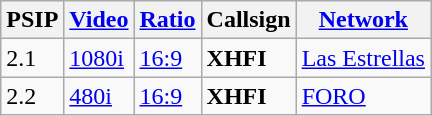<table class="wikitable sortable">
<tr>
<th>PSIP</th>
<th><a href='#'>Video</a></th>
<th><a href='#'>Ratio</a></th>
<th>Callsign</th>
<th><a href='#'>Network</a></th>
</tr>
<tr>
<td>2.1</td>
<td><a href='#'>1080i</a></td>
<td><a href='#'>16:9</a></td>
<td><strong>XHFI</strong></td>
<td><a href='#'>Las Estrellas</a></td>
</tr>
<tr>
<td>2.2</td>
<td><a href='#'>480i</a></td>
<td><a href='#'>16:9</a></td>
<td><strong>XHFI</strong></td>
<td><a href='#'>FORO</a></td>
</tr>
</table>
